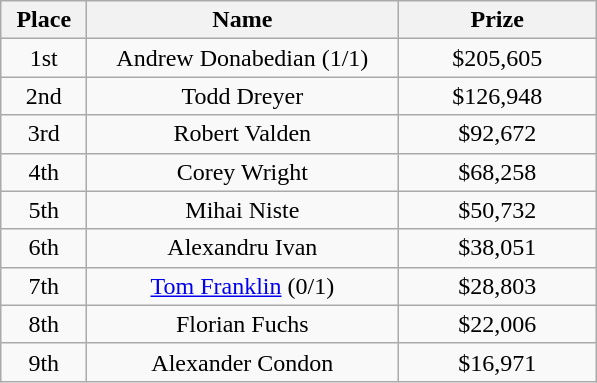<table class="wikitable">
<tr>
<th width="50">Place</th>
<th width="200">Name</th>
<th width="125">Prize</th>
</tr>
<tr>
<td align = "center">1st</td>
<td align = "center">Andrew Donabedian (1/1)</td>
<td align = "center">$205,605</td>
</tr>
<tr>
<td align = "center">2nd</td>
<td align = "center">Todd Dreyer</td>
<td align = "center">$126,948</td>
</tr>
<tr>
<td align = "center">3rd</td>
<td align = "center">Robert Valden</td>
<td align = "center">$92,672</td>
</tr>
<tr>
<td align = "center">4th</td>
<td align = "center">Corey Wright</td>
<td align = "center">$68,258</td>
</tr>
<tr>
<td align = "center">5th</td>
<td align = "center">Mihai Niste</td>
<td align = "center">$50,732</td>
</tr>
<tr>
<td align = "center">6th</td>
<td align = "center">Alexandru Ivan</td>
<td align = "center">$38,051</td>
</tr>
<tr>
<td align = "center">7th</td>
<td align = "center"><a href='#'>Tom Franklin</a> (0/1)</td>
<td align = "center">$28,803</td>
</tr>
<tr>
<td align = "center">8th</td>
<td align = "center">Florian Fuchs</td>
<td align = "center">$22,006</td>
</tr>
<tr>
<td align = "center">9th</td>
<td align = "center">Alexander Condon</td>
<td align = "center">$16,971</td>
</tr>
</table>
